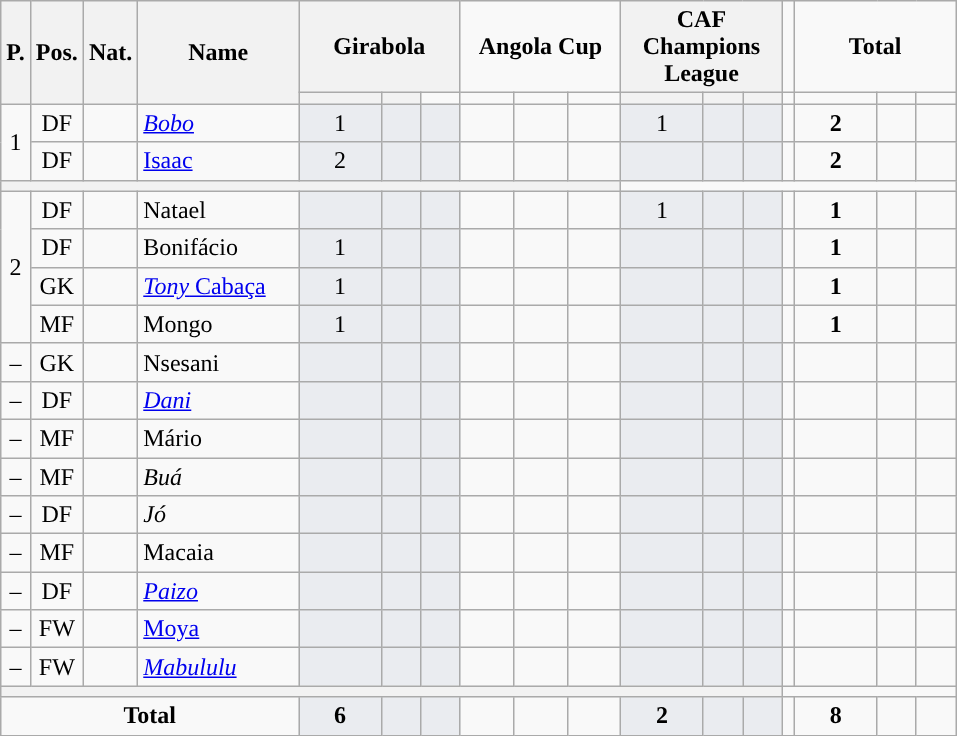<table class="wikitable sortable" style="text-align:center">
<tr>
<th style="text-align:center;" rowspan="2">P.</th>
<th style="text-align:center;" rowspan="2">Pos.</th>
<th style="text-align:center;" rowspan="2">Nat.</th>
<th style="text-align:center; width:100px;" rowspan="2">Name</th>
<th style="text-align:center; width:100px;" colspan="3">Girabola</th>
<td style="text-align:center; width:100px;" colspan="3"><strong>Angola Cup</strong></td>
<th style="text-align:center; width:100px;" colspan="3">CAF Champions League</th>
<td style="text-align:center; width:1px;"></td>
<td style="text-align:center; width:100px;" colspan="3"><strong>Total</strong></td>
</tr>
<tr>
<th scope="col" class="unsortable"></th>
<th scope="col" class="unsortable"></th>
<td scope="col" class="unsortable"></td>
<td scope="col" class="unsortable"></td>
<td scope="col" class="unsortable"></td>
<td scope="col" class="unsortable"></td>
<th scope="col" class="unsortable"></th>
<th scope="col" class="unsortable"></th>
<th scope="col" class="unsortable"></th>
<td scope="col" class="unsortable"></td>
<td scope="col" class="unsortable"></td>
<td scope="col" class="unsortable"></td>
<td scope="col" class="unsortable"></td>
</tr>
<tr>
<td rowspan=2>1</td>
<td data-sort-value="2">DF</td>
<td></td>
<td align=left><em><a href='#'>Bobo</a></em></td>
<td style="background:#eaecf0;">1</td>
<td style="background:#eaecf0;"></td>
<td style="background:#eaecf0;"></td>
<td></td>
<td></td>
<td></td>
<td style="background:#eaecf0;">1</td>
<td style="background:#eaecf0;"></td>
<td style="background:#eaecf0;"></td>
<td></td>
<td><strong>2</strong></td>
<td><strong></strong></td>
<td></td>
</tr>
<tr>
<td data-sort-value="2">DF</td>
<td></td>
<td align=left><a href='#'>Isaac</a></td>
<td style="background:#eaecf0;">2</td>
<td style="background:#eaecf0;"></td>
<td style="background:#eaecf0;"></td>
<td></td>
<td></td>
<td></td>
<td style="background:#eaecf0;"></td>
<td style="background:#eaecf0;"></td>
<td style="background:#eaecf0;"></td>
<td></td>
<td><strong>2</strong></td>
<td><strong></strong></td>
<td></td>
</tr>
<tr>
<th colspan=10></th>
</tr>
<tr>
<td rowspan=4>2</td>
<td data-sort-value="2">DF</td>
<td></td>
<td align=left>Natael</td>
<td style="background:#eaecf0;"></td>
<td style="background:#eaecf0;"></td>
<td style="background:#eaecf0;"></td>
<td></td>
<td></td>
<td></td>
<td style="background:#eaecf0;">1</td>
<td style="background:#eaecf0;"></td>
<td style="background:#eaecf0;"></td>
<td></td>
<td><strong>1</strong></td>
<td><strong></strong></td>
<td></td>
</tr>
<tr>
<td data-sort-value="2">DF</td>
<td></td>
<td align=left>Bonifácio</td>
<td style="background:#eaecf0;">1</td>
<td style="background:#eaecf0;"></td>
<td style="background:#eaecf0;"></td>
<td></td>
<td></td>
<td></td>
<td style="background:#eaecf0;"></td>
<td style="background:#eaecf0;"></td>
<td style="background:#eaecf0;"></td>
<td></td>
<td><strong>1</strong></td>
<td><strong></strong></td>
<td></td>
</tr>
<tr>
<td data-sort-value="1">GK</td>
<td></td>
<td align=left><a href='#'><em>Tony</em> Cabaça</a></td>
<td style="background:#eaecf0;">1</td>
<td style="background:#eaecf0;"></td>
<td style="background:#eaecf0;"></td>
<td></td>
<td></td>
<td></td>
<td style="background:#eaecf0;"></td>
<td style="background:#eaecf0;"></td>
<td style="background:#eaecf0;"></td>
<td></td>
<td><strong>1</strong></td>
<td><strong></strong></td>
<td></td>
</tr>
<tr>
<td data-sort-value="3">MF</td>
<td></td>
<td align=left>Mongo</td>
<td style="background:#eaecf0;">1</td>
<td style="background:#eaecf0;"></td>
<td style="background:#eaecf0;"></td>
<td></td>
<td></td>
<td></td>
<td style="background:#eaecf0;"></td>
<td style="background:#eaecf0;"></td>
<td style="background:#eaecf0;"></td>
<td></td>
<td><strong>1</strong></td>
<td><strong></strong></td>
<td></td>
</tr>
<tr>
<td>–</td>
<td data-sort-value="1">GK</td>
<td></td>
<td align=left>Nsesani</td>
<td style="background:#eaecf0;"></td>
<td style="background:#eaecf0;"></td>
<td style="background:#eaecf0;"></td>
<td></td>
<td></td>
<td></td>
<td style="background:#eaecf0;"></td>
<td style="background:#eaecf0;"></td>
<td style="background:#eaecf0;"></td>
<td></td>
<td><strong></strong></td>
<td><strong></strong></td>
<td></td>
</tr>
<tr>
<td>–</td>
<td data-sort-value="2">DF</td>
<td></td>
<td align=left><em><a href='#'>Dani</a></em></td>
<td style="background:#eaecf0;"></td>
<td style="background:#eaecf0;"></td>
<td style="background:#eaecf0;"></td>
<td></td>
<td></td>
<td></td>
<td style="background:#eaecf0;"></td>
<td style="background:#eaecf0;"></td>
<td style="background:#eaecf0;"></td>
<td></td>
<td><strong></strong></td>
<td><strong></strong></td>
<td></td>
</tr>
<tr>
<td>–</td>
<td data-sort-value="3">MF</td>
<td></td>
<td align=left>Mário</td>
<td style="background:#eaecf0;"></td>
<td style="background:#eaecf0;"></td>
<td style="background:#eaecf0;"></td>
<td></td>
<td></td>
<td></td>
<td style="background:#eaecf0;"></td>
<td style="background:#eaecf0;"></td>
<td style="background:#eaecf0;"></td>
<td></td>
<td><strong></strong></td>
<td><strong></strong></td>
<td></td>
</tr>
<tr>
<td>–</td>
<td data-sort-value="3">MF</td>
<td></td>
<td align=left><em>Buá</em></td>
<td style="background:#eaecf0;"></td>
<td style="background:#eaecf0;"></td>
<td style="background:#eaecf0;"></td>
<td></td>
<td></td>
<td></td>
<td style="background:#eaecf0;"></td>
<td style="background:#eaecf0;"></td>
<td style="background:#eaecf0;"></td>
<td></td>
<td><strong></strong></td>
<td><strong></strong></td>
<td></td>
</tr>
<tr>
<td>–</td>
<td data-sort-value="2">DF</td>
<td></td>
<td align=left><em>Jó</em></td>
<td style="background:#eaecf0;"></td>
<td style="background:#eaecf0;"></td>
<td style="background:#eaecf0;"></td>
<td></td>
<td></td>
<td></td>
<td style="background:#eaecf0;"></td>
<td style="background:#eaecf0;"></td>
<td style="background:#eaecf0;"></td>
<td></td>
<td><strong></strong></td>
<td><strong></strong></td>
<td></td>
</tr>
<tr>
<td>–</td>
<td data-sort-value="3">MF</td>
<td></td>
<td align=left>Macaia</td>
<td style="background:#eaecf0;"></td>
<td style="background:#eaecf0;"></td>
<td style="background:#eaecf0;"></td>
<td></td>
<td></td>
<td></td>
<td style="background:#eaecf0;"></td>
<td style="background:#eaecf0;"></td>
<td style="background:#eaecf0;"></td>
<td></td>
<td><strong></strong></td>
<td><strong></strong></td>
<td></td>
</tr>
<tr>
<td>–</td>
<td data-sort-value="2">DF</td>
<td></td>
<td align=left><em><a href='#'>Paizo</a></em></td>
<td style="background:#eaecf0;"></td>
<td style="background:#eaecf0;"></td>
<td style="background:#eaecf0;"></td>
<td></td>
<td></td>
<td></td>
<td style="background:#eaecf0;"></td>
<td style="background:#eaecf0;"></td>
<td style="background:#eaecf0;"></td>
<td></td>
<td><strong></strong></td>
<td><strong></strong></td>
<td></td>
</tr>
<tr>
<td>–</td>
<td data-sort-value="3">FW</td>
<td></td>
<td align=left><a href='#'>Moya</a></td>
<td style="background:#eaecf0;"></td>
<td style="background:#eaecf0;"></td>
<td style="background:#eaecf0;"></td>
<td></td>
<td></td>
<td></td>
<td style="background:#eaecf0;"></td>
<td style="background:#eaecf0;"></td>
<td style="background:#eaecf0;"></td>
<td></td>
<td><strong></strong></td>
<td><strong></strong></td>
<td></td>
</tr>
<tr>
<td>–</td>
<td>FW</td>
<td></td>
<td align=left><em><a href='#'>Mabululu</a></em></td>
<td style="background:#eaecf0;"></td>
<td style="background:#eaecf0;"></td>
<td style="background:#eaecf0;"></td>
<td></td>
<td></td>
<td></td>
<td style="background:#eaecf0;"></td>
<td style="background:#eaecf0;"></td>
<td style="background:#eaecf0;"></td>
<td></td>
<td><strong></strong></td>
<td><strong></strong></td>
<td></td>
</tr>
<tr>
<th colspan=13></th>
</tr>
<tr>
<td colspan=4><strong>Total</strong></td>
<td style="background:#eaecf0;"><strong>6</strong></td>
<td style="background:#eaecf0;"></td>
<td style="background:#eaecf0;"></td>
<td></td>
<td></td>
<td></td>
<td style="background:#eaecf0;"><strong>2</strong></td>
<td style="background:#eaecf0;"></td>
<td style="background:#eaecf0;"></td>
<td></td>
<td><strong>8</strong></td>
<td><strong></strong></td>
<td></td>
</tr>
</table>
